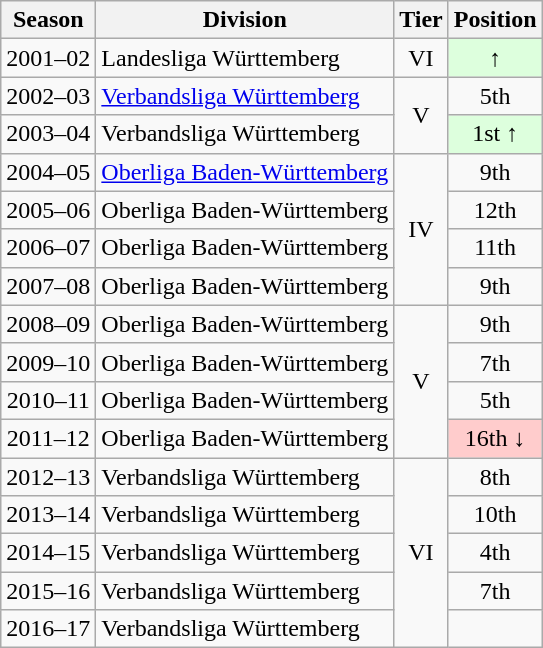<table class="wikitable">
<tr>
<th>Season</th>
<th>Division</th>
<th>Tier</th>
<th>Position</th>
</tr>
<tr align="center">
<td>2001–02</td>
<td align="left">Landesliga Württemberg</td>
<td>VI</td>
<td style="background:#ddffdd">↑</td>
</tr>
<tr align="center">
<td>2002–03</td>
<td align="left"><a href='#'>Verbandsliga Württemberg</a></td>
<td rowspan=2>V</td>
<td>5th</td>
</tr>
<tr align="center">
<td>2003–04</td>
<td align="left">Verbandsliga Württemberg</td>
<td style="background:#ddffdd">1st ↑</td>
</tr>
<tr align="center">
<td>2004–05</td>
<td align="left"><a href='#'>Oberliga Baden-Württemberg</a></td>
<td rowspan=4>IV</td>
<td>9th</td>
</tr>
<tr align="center">
<td>2005–06</td>
<td align="left">Oberliga Baden-Württemberg</td>
<td>12th</td>
</tr>
<tr align="center">
<td>2006–07</td>
<td align="left">Oberliga Baden-Württemberg</td>
<td>11th</td>
</tr>
<tr align="center">
<td>2007–08</td>
<td align="left">Oberliga Baden-Württemberg</td>
<td>9th</td>
</tr>
<tr align="center">
<td>2008–09</td>
<td align="left">Oberliga Baden-Württemberg</td>
<td rowspan=4>V</td>
<td>9th</td>
</tr>
<tr align="center">
<td>2009–10</td>
<td align="left">Oberliga Baden-Württemberg</td>
<td>7th</td>
</tr>
<tr align="center">
<td>2010–11</td>
<td align="left">Oberliga Baden-Württemberg</td>
<td>5th</td>
</tr>
<tr align="center">
<td>2011–12</td>
<td align="left">Oberliga Baden-Württemberg</td>
<td style="background:#ffcccc">16th ↓</td>
</tr>
<tr align="center">
<td>2012–13</td>
<td align="left">Verbandsliga Württemberg</td>
<td rowspan=5>VI</td>
<td>8th</td>
</tr>
<tr align="center">
<td>2013–14</td>
<td align="left">Verbandsliga Württemberg</td>
<td>10th</td>
</tr>
<tr align="center">
<td>2014–15</td>
<td align="left">Verbandsliga Württemberg</td>
<td>4th</td>
</tr>
<tr align="center">
<td>2015–16</td>
<td align="left">Verbandsliga Württemberg</td>
<td>7th</td>
</tr>
<tr align="center">
<td>2016–17</td>
<td align="left">Verbandsliga Württemberg</td>
<td></td>
</tr>
</table>
